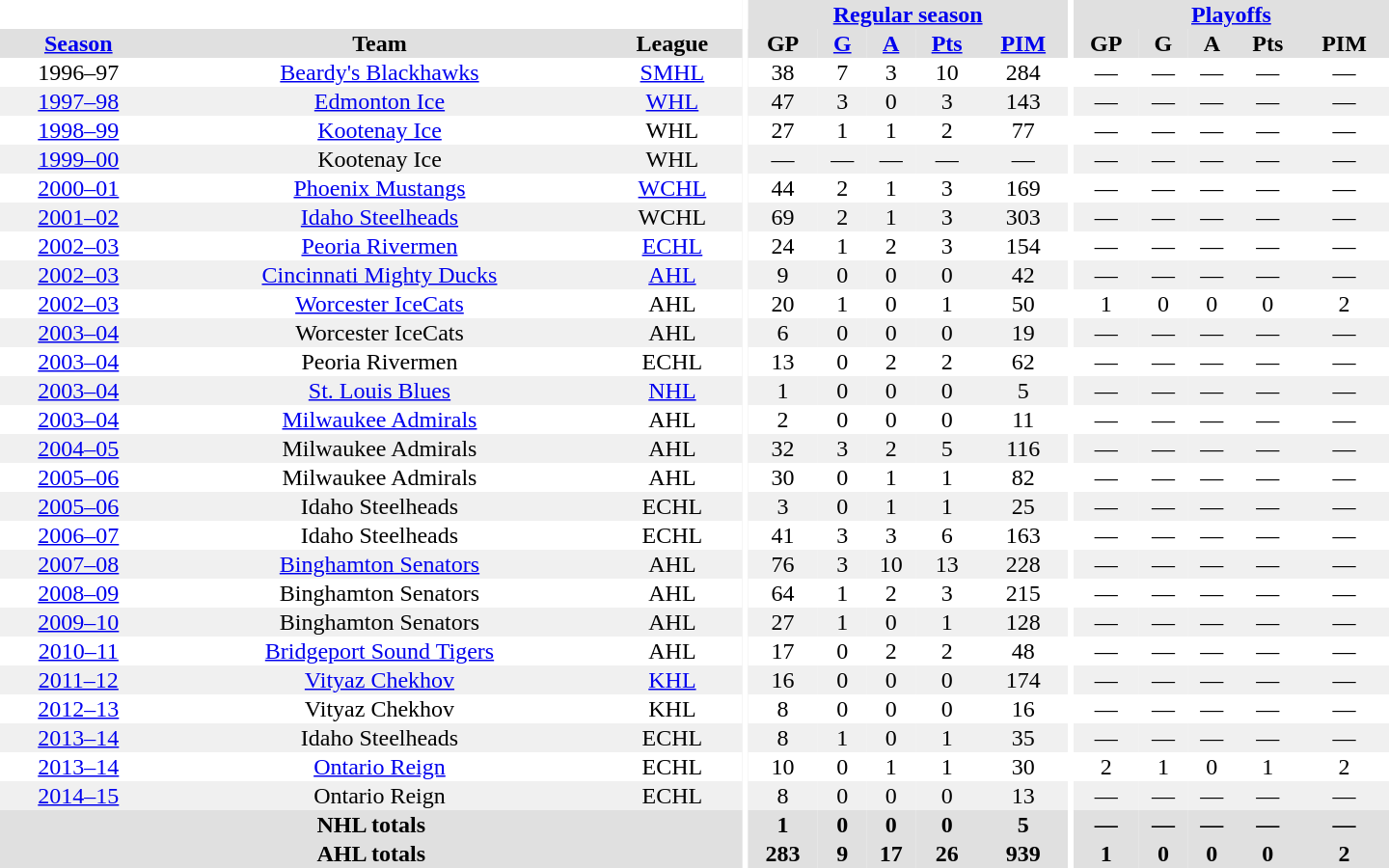<table border="0" cellpadding="1" cellspacing="0" style="text-align:center; width:60em">
<tr bgcolor="#e0e0e0">
<th colspan="3" bgcolor="#ffffff"></th>
<th rowspan="99" bgcolor="#ffffff"></th>
<th colspan="5"><a href='#'>Regular season</a></th>
<th rowspan="99" bgcolor="#ffffff"></th>
<th colspan="5"><a href='#'>Playoffs</a></th>
</tr>
<tr bgcolor="#e0e0e0">
<th><a href='#'>Season</a></th>
<th>Team</th>
<th>League</th>
<th>GP</th>
<th><a href='#'>G</a></th>
<th><a href='#'>A</a></th>
<th><a href='#'>Pts</a></th>
<th><a href='#'>PIM</a></th>
<th>GP</th>
<th>G</th>
<th>A</th>
<th>Pts</th>
<th>PIM</th>
</tr>
<tr>
<td>1996–97</td>
<td><a href='#'>Beardy's Blackhawks</a></td>
<td><a href='#'>SMHL</a></td>
<td>38</td>
<td>7</td>
<td>3</td>
<td>10</td>
<td>284</td>
<td>—</td>
<td>—</td>
<td>—</td>
<td>—</td>
<td>—</td>
</tr>
<tr bgcolor="#f0f0f0">
<td><a href='#'>1997–98</a></td>
<td><a href='#'>Edmonton Ice</a></td>
<td><a href='#'>WHL</a></td>
<td>47</td>
<td>3</td>
<td>0</td>
<td>3</td>
<td>143</td>
<td>—</td>
<td>—</td>
<td>—</td>
<td>—</td>
<td>—</td>
</tr>
<tr>
<td><a href='#'>1998–99</a></td>
<td><a href='#'>Kootenay Ice</a></td>
<td>WHL</td>
<td>27</td>
<td>1</td>
<td>1</td>
<td>2</td>
<td>77</td>
<td>—</td>
<td>—</td>
<td>—</td>
<td>—</td>
<td>—</td>
</tr>
<tr bgcolor="#f0f0f0">
<td><a href='#'>1999–00</a></td>
<td>Kootenay Ice</td>
<td>WHL</td>
<td>—</td>
<td>—</td>
<td>—</td>
<td>—</td>
<td>—</td>
<td>—</td>
<td>—</td>
<td>—</td>
<td>—</td>
<td>—</td>
</tr>
<tr>
<td><a href='#'>2000–01</a></td>
<td><a href='#'>Phoenix Mustangs</a></td>
<td><a href='#'>WCHL</a></td>
<td>44</td>
<td>2</td>
<td>1</td>
<td>3</td>
<td>169</td>
<td>—</td>
<td>—</td>
<td>—</td>
<td>—</td>
<td>—</td>
</tr>
<tr bgcolor="#f0f0f0">
<td><a href='#'>2001–02</a></td>
<td><a href='#'>Idaho Steelheads</a></td>
<td>WCHL</td>
<td>69</td>
<td>2</td>
<td>1</td>
<td>3</td>
<td>303</td>
<td>—</td>
<td>—</td>
<td>—</td>
<td>—</td>
<td>—</td>
</tr>
<tr>
<td><a href='#'>2002–03</a></td>
<td><a href='#'>Peoria Rivermen</a></td>
<td><a href='#'>ECHL</a></td>
<td>24</td>
<td>1</td>
<td>2</td>
<td>3</td>
<td>154</td>
<td>—</td>
<td>—</td>
<td>—</td>
<td>—</td>
<td>—</td>
</tr>
<tr bgcolor="#f0f0f0">
<td><a href='#'>2002–03</a></td>
<td><a href='#'>Cincinnati Mighty Ducks</a></td>
<td><a href='#'>AHL</a></td>
<td>9</td>
<td>0</td>
<td>0</td>
<td>0</td>
<td>42</td>
<td>—</td>
<td>—</td>
<td>—</td>
<td>—</td>
<td>—</td>
</tr>
<tr>
<td><a href='#'>2002–03</a></td>
<td><a href='#'>Worcester IceCats</a></td>
<td>AHL</td>
<td>20</td>
<td>1</td>
<td>0</td>
<td>1</td>
<td>50</td>
<td>1</td>
<td>0</td>
<td>0</td>
<td>0</td>
<td>2</td>
</tr>
<tr bgcolor="#f0f0f0">
<td><a href='#'>2003–04</a></td>
<td>Worcester IceCats</td>
<td>AHL</td>
<td>6</td>
<td>0</td>
<td>0</td>
<td>0</td>
<td>19</td>
<td>—</td>
<td>—</td>
<td>—</td>
<td>—</td>
<td>—</td>
</tr>
<tr>
<td><a href='#'>2003–04</a></td>
<td>Peoria Rivermen</td>
<td>ECHL</td>
<td>13</td>
<td>0</td>
<td>2</td>
<td>2</td>
<td>62</td>
<td>—</td>
<td>—</td>
<td>—</td>
<td>—</td>
<td>—</td>
</tr>
<tr bgcolor="#f0f0f0">
<td><a href='#'>2003–04</a></td>
<td><a href='#'>St. Louis Blues</a></td>
<td><a href='#'>NHL</a></td>
<td>1</td>
<td>0</td>
<td>0</td>
<td>0</td>
<td>5</td>
<td>—</td>
<td>—</td>
<td>—</td>
<td>—</td>
<td>—</td>
</tr>
<tr>
<td><a href='#'>2003–04</a></td>
<td><a href='#'>Milwaukee Admirals</a></td>
<td>AHL</td>
<td>2</td>
<td>0</td>
<td>0</td>
<td>0</td>
<td>11</td>
<td>—</td>
<td>—</td>
<td>—</td>
<td>—</td>
<td>—</td>
</tr>
<tr bgcolor="#f0f0f0">
<td><a href='#'>2004–05</a></td>
<td>Milwaukee Admirals</td>
<td>AHL</td>
<td>32</td>
<td>3</td>
<td>2</td>
<td>5</td>
<td>116</td>
<td>—</td>
<td>—</td>
<td>—</td>
<td>—</td>
<td>—</td>
</tr>
<tr>
<td><a href='#'>2005–06</a></td>
<td>Milwaukee Admirals</td>
<td>AHL</td>
<td>30</td>
<td>0</td>
<td>1</td>
<td>1</td>
<td>82</td>
<td>—</td>
<td>—</td>
<td>—</td>
<td>—</td>
<td>—</td>
</tr>
<tr bgcolor="#f0f0f0">
<td><a href='#'>2005–06</a></td>
<td>Idaho Steelheads</td>
<td>ECHL</td>
<td>3</td>
<td>0</td>
<td>1</td>
<td>1</td>
<td>25</td>
<td>—</td>
<td>—</td>
<td>—</td>
<td>—</td>
<td>—</td>
</tr>
<tr>
<td><a href='#'>2006–07</a></td>
<td>Idaho Steelheads</td>
<td>ECHL</td>
<td>41</td>
<td>3</td>
<td>3</td>
<td>6</td>
<td>163</td>
<td>—</td>
<td>—</td>
<td>—</td>
<td>—</td>
<td>—</td>
</tr>
<tr bgcolor="#f0f0f0">
<td><a href='#'>2007–08</a></td>
<td><a href='#'>Binghamton Senators</a></td>
<td>AHL</td>
<td>76</td>
<td>3</td>
<td>10</td>
<td>13</td>
<td>228</td>
<td>—</td>
<td>—</td>
<td>—</td>
<td>—</td>
<td>—</td>
</tr>
<tr>
<td><a href='#'>2008–09</a></td>
<td>Binghamton Senators</td>
<td>AHL</td>
<td>64</td>
<td>1</td>
<td>2</td>
<td>3</td>
<td>215</td>
<td>—</td>
<td>—</td>
<td>—</td>
<td>—</td>
<td>—</td>
</tr>
<tr bgcolor="#f0f0f0">
<td><a href='#'>2009–10</a></td>
<td>Binghamton Senators</td>
<td>AHL</td>
<td>27</td>
<td>1</td>
<td>0</td>
<td>1</td>
<td>128</td>
<td>—</td>
<td>—</td>
<td>—</td>
<td>—</td>
<td>—</td>
</tr>
<tr>
<td><a href='#'>2010–11</a></td>
<td><a href='#'>Bridgeport Sound Tigers</a></td>
<td>AHL</td>
<td>17</td>
<td>0</td>
<td>2</td>
<td>2</td>
<td>48</td>
<td>—</td>
<td>—</td>
<td>—</td>
<td>—</td>
<td>—</td>
</tr>
<tr bgcolor="#f0f0f0">
<td><a href='#'>2011–12</a></td>
<td><a href='#'>Vityaz Chekhov</a></td>
<td><a href='#'>KHL</a></td>
<td>16</td>
<td>0</td>
<td>0</td>
<td>0</td>
<td>174</td>
<td>—</td>
<td>—</td>
<td>—</td>
<td>—</td>
<td>—</td>
</tr>
<tr>
<td><a href='#'>2012–13</a></td>
<td>Vityaz Chekhov</td>
<td>KHL</td>
<td>8</td>
<td>0</td>
<td>0</td>
<td>0</td>
<td>16</td>
<td>—</td>
<td>—</td>
<td>—</td>
<td>—</td>
<td>—</td>
</tr>
<tr bgcolor="#f0f0f0">
<td><a href='#'>2013–14</a></td>
<td>Idaho Steelheads</td>
<td>ECHL</td>
<td>8</td>
<td>1</td>
<td>0</td>
<td>1</td>
<td>35</td>
<td>—</td>
<td>—</td>
<td>—</td>
<td>—</td>
<td>—</td>
</tr>
<tr>
<td><a href='#'>2013–14</a></td>
<td><a href='#'>Ontario Reign</a></td>
<td>ECHL</td>
<td>10</td>
<td>0</td>
<td>1</td>
<td>1</td>
<td>30</td>
<td>2</td>
<td>1</td>
<td>0</td>
<td>1</td>
<td>2</td>
</tr>
<tr bgcolor="#f0f0f0">
<td><a href='#'>2014–15</a></td>
<td>Ontario Reign</td>
<td>ECHL</td>
<td>8</td>
<td>0</td>
<td>0</td>
<td>0</td>
<td>13</td>
<td>—</td>
<td>—</td>
<td>—</td>
<td>—</td>
<td>—</td>
</tr>
<tr>
</tr>
<tr ALIGN="center" bgcolor="#e0e0e0">
<th colspan="3">NHL totals</th>
<th ALIGN="center">1</th>
<th ALIGN="center">0</th>
<th ALIGN="center">0</th>
<th ALIGN="center">0</th>
<th ALIGN="center">5</th>
<th ALIGN="center">—</th>
<th ALIGN="center">—</th>
<th ALIGN="center">—</th>
<th ALIGN="center">—</th>
<th ALIGN="center">—</th>
</tr>
<tr>
</tr>
<tr ALIGN="center" bgcolor="#e0e0e0">
<th colspan="3">AHL totals</th>
<th ALIGN="center">283</th>
<th ALIGN="center">9</th>
<th ALIGN="center">17</th>
<th ALIGN="center">26</th>
<th ALIGN="center">939</th>
<th ALIGN="center">1</th>
<th ALIGN="center">0</th>
<th ALIGN="center">0</th>
<th ALIGN="center">0</th>
<th ALIGN="center">2</th>
</tr>
</table>
